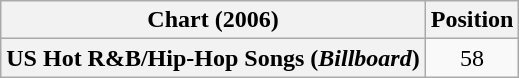<table class="wikitable plainrowheaders" style="text-align:center">
<tr>
<th scope="col">Chart (2006)</th>
<th scope="col">Position</th>
</tr>
<tr>
<th scope="row">US Hot R&B/Hip-Hop Songs (<em>Billboard</em>)</th>
<td>58</td>
</tr>
</table>
